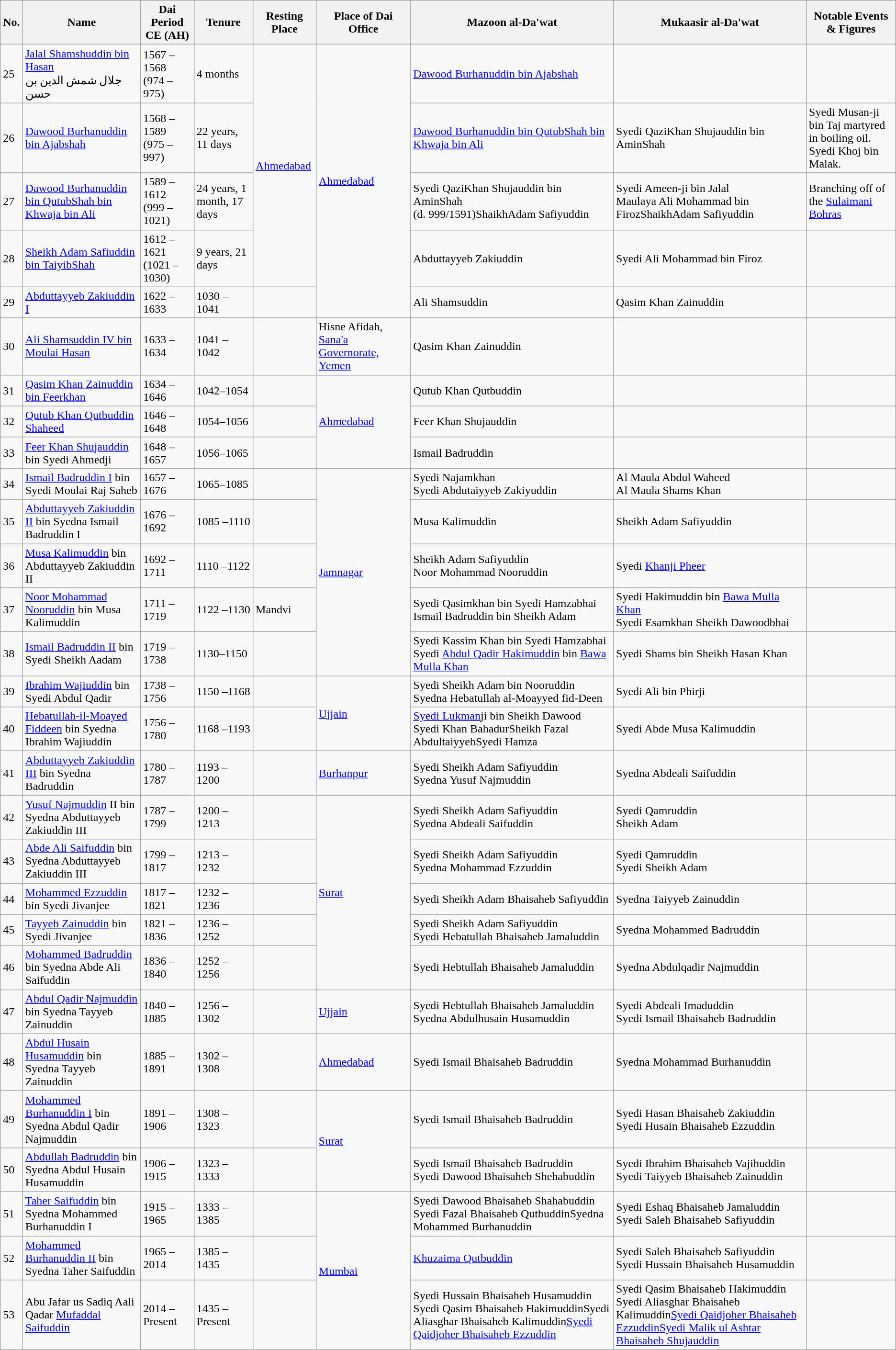<table class="wikitable">
<tr>
<th>No.</th>
<th>Name</th>
<th>Dai Period CE (AH)</th>
<th>Tenure</th>
<th>Resting Place</th>
<th>Place of Dai Office</th>
<th>Mazoon al-Da'wat</th>
<th>Mukaasir al-Da'wat</th>
<th>Notable Events & Figures</th>
</tr>
<tr>
<td>25</td>
<td><a href='#'>Jalal Shamshuddin bin Hasan</a><br>جلال شمش الدين بن حسن</td>
<td>1567 –1568<br>(974 – 975)</td>
<td>4 months</td>
<td rowspan="4"><a href='#'>Ahmedabad</a></td>
<td rowspan="5"><a href='#'>Ahmedabad</a></td>
<td><a href='#'>Dawood Burhanuddin bin Ajabshah</a></td>
<td></td>
<td></td>
</tr>
<tr>
<td>26</td>
<td><a href='#'>Dawood Burhanuddin bin Ajabshah</a></td>
<td>1568 – 1589<br>(975 – 997)</td>
<td>22 years, 11 days</td>
<td><a href='#'>Dawood Burhanuddin bin QutubShah bin Khwaja bin Ali</a></td>
<td>Syedi QaziKhan Shujauddin bin AminShah</td>
<td>Syedi Musan-ji bin Taj martyred in boiling oil.<br>Syedi Khoj bin Malak.</td>
</tr>
<tr>
<td>27</td>
<td><a href='#'>Dawood Burhanuddin bin QutubShah bin Khwaja bin Ali</a></td>
<td>1589 –1612<br>(999 –1021)</td>
<td>24 years, 1 month, 17 days</td>
<td>Syedi QaziKhan Shujauddin bin AminShah<br>(d. 999/1591)ShaikhAdam Safiyuddin</td>
<td>Syedi Ameen-ji bin Jalal<br>Maulaya Ali Mohammad bin FirozShaikhAdam Safiyuddin</td>
<td>Branching off of the <a href='#'>Sulaimani Bohras</a></td>
</tr>
<tr>
<td>28</td>
<td><a href='#'>Sheikh Adam Safiuddin bin TaiyibShah</a></td>
<td>1612 –1621<br>(1021 –1030)</td>
<td>9 years, 21 days</td>
<td>Abduttayyeb Zakiuddin</td>
<td>Syedi Ali Mohammad bin Firoz</td>
<td></td>
</tr>
<tr>
<td>29</td>
<td><a href='#'>Abduttayyeb Zakiuddin I</a></td>
<td>1622 –1633</td>
<td>1030 –1041</td>
<td></td>
<td>Ali Shamsuddin</td>
<td>Qasim Khan Zainuddin</td>
<td></td>
</tr>
<tr>
<td>30</td>
<td><a href='#'>Ali Shamsuddin IV bin Moulai Hasan</a></td>
<td>1633 –1634</td>
<td>1041 –1042</td>
<td></td>
<td>Hisne Afidah, <a href='#'>Sana'a Governorate, Yemen</a></td>
<td>Qasim Khan Zainuddin</td>
<td></td>
<td></td>
</tr>
<tr>
<td>31</td>
<td><a href='#'>Qasim Khan Zainuddin bin Feerkhan</a></td>
<td>1634 –1646</td>
<td>1042–1054</td>
<td></td>
<td rowspan="3"><a href='#'>Ahmedabad</a></td>
<td>Qutub Khan Qutbuddin</td>
<td></td>
<td></td>
</tr>
<tr>
<td>32</td>
<td><a href='#'>Qutub Khan Qutbuddin Shaheed</a></td>
<td>1646 –1648</td>
<td>1054–1056</td>
<td></td>
<td>Feer Khan Shujauddin</td>
<td></td>
<td></td>
</tr>
<tr>
<td>33</td>
<td><a href='#'>Feer Khan Shujauddin</a> bin Syedi Ahmedji</td>
<td>1648 –1657</td>
<td>1056–1065</td>
<td></td>
<td>Ismail Badruddin</td>
<td></td>
<td></td>
</tr>
<tr>
<td>34</td>
<td><a href='#'>Ismail Badruddin I</a> bin Syedi Moulai Raj Saheb</td>
<td>1657 –1676</td>
<td>1065–1085</td>
<td></td>
<td rowspan="5"><a href='#'>Jamnagar</a></td>
<td>Syedi Najamkhan<br>Syedi Abdutaiyyeb Zakiyuddin</td>
<td>Al Maula Abdul Waheed<br>Al Maula Shams Khan</td>
<td></td>
</tr>
<tr>
<td>35</td>
<td><a href='#'>Abduttayyeb Zakiuddin II</a> bin Syedna Ismail Badruddin I</td>
<td>1676 –1692</td>
<td>1085 –1110</td>
<td></td>
<td>Musa Kalimuddin</td>
<td>Sheikh Adam Safiyuddin</td>
<td></td>
</tr>
<tr>
<td>36</td>
<td><a href='#'>Musa Kalimuddin</a> bin Abduttayyeb Zakiuddin II</td>
<td>1692 –1711</td>
<td>1110 –1122</td>
<td></td>
<td>Sheikh Adam Safiyuddin<br>Noor Mohammad Nooruddin</td>
<td>Syedi <a href='#'>Khanji Pheer</a></td>
<td></td>
</tr>
<tr>
<td>37</td>
<td><a href='#'>Noor Mohammad Nooruddin</a> bin Musa Kalimuddin</td>
<td>1711 –1719</td>
<td>1122 –1130</td>
<td>Mandvi</td>
<td>Syedi Qasimkhan bin Syedi Hamzabhai<br>Ismail Badruddin bin Sheikh Adam</td>
<td>Syedi Hakimuddin bin <a href='#'>Bawa Mulla Khan</a><br>Syedi Esamkhan
Sheikh Dawoodbhai</td>
<td></td>
</tr>
<tr>
<td>38</td>
<td><a href='#'>Ismail Badruddin II</a> bin Syedi Sheikh Aadam</td>
<td>1719 –1738</td>
<td>1130–1150</td>
<td></td>
<td>Syedi Kassim Khan bin Syedi Hamzabhai<br>Syedi <a href='#'>Abdul Qadir Hakimuddin</a> bin <a href='#'>Bawa Mulla Khan</a></td>
<td>Syedi Shams bin Sheikh Hasan Khan</td>
<td></td>
</tr>
<tr>
<td>39</td>
<td><a href='#'>Ibrahim Wajiuddin</a> bin Syedi Abdul Qadir</td>
<td>1738 –1756</td>
<td>1150 –1168</td>
<td></td>
<td rowspan="2"><a href='#'>Ujjain</a></td>
<td>Syedi Sheikh Adam bin Nooruddin<br>Syedna Hebatullah al-Moayyed fid-Deen</td>
<td>Syedi Ali bin Phirji</td>
<td></td>
</tr>
<tr>
<td>40</td>
<td><a href='#'>Hebatullah-il-Moayed Fiddeen</a> bin Syedna Ibrahim Wajiuddin</td>
<td>1756 –1780</td>
<td>1168 –1193</td>
<td></td>
<td><a href='#'>Syedi Lukman</a>ji bin Sheikh Dawood<br>Syedi Khan BahadurSheikh Fazal AbdultaiyyebSyedi Hamza</td>
<td>Syedi Abde Musa Kalimuddin</td>
<td></td>
</tr>
<tr>
<td>41</td>
<td><a href='#'>Abduttayyeb Zakiuddin III</a> bin Syedna Badruddin</td>
<td>1780 –1787</td>
<td>1193 –1200</td>
<td></td>
<td><a href='#'>Burhanpur</a></td>
<td>Syedi Sheikh Adam Safiyuddin<br>Syedna Yusuf Najmuddin</td>
<td>Syedna Abdeali Saifuddin</td>
<td></td>
</tr>
<tr>
<td>42</td>
<td><a href='#'>Yusuf Najmuddin</a> II bin Syedna Abduttayyeb Zakiuddin III</td>
<td>1787 –1799</td>
<td>1200 –1213</td>
<td></td>
<td rowspan="5"><a href='#'>Surat</a></td>
<td>Syedi Sheikh Adam Safiyuddin<br>Syedna Abdeali Saifuddin</td>
<td>Syedi Qamruddin<br>Sheikh Adam</td>
<td></td>
</tr>
<tr>
<td>43</td>
<td><a href='#'>Abde Ali Saifuddin</a> bin Syedna Abduttayyeb Zakiuddin III</td>
<td>1799 –1817</td>
<td>1213 –1232</td>
<td></td>
<td>Syedi Sheikh Adam Safiyuddin<br>Syedna Mohammad Ezzuddin</td>
<td>Syedi Qamruddin<br>Syedi Sheikh Adam</td>
<td></td>
</tr>
<tr>
<td>44</td>
<td><a href='#'>Mohammed Ezzuddin</a> bin Syedi Jivanjee</td>
<td>1817 –1821</td>
<td>1232 –1236</td>
<td></td>
<td>Syedi Sheikh Adam Bhaisaheb Safiyuddin</td>
<td>Syedna Taiyyeb Zainuddin</td>
<td></td>
</tr>
<tr>
<td>45</td>
<td><a href='#'>Tayyeb Zainuddin</a> bin Syedi Jivanjee</td>
<td>1821 –1836</td>
<td>1236 –1252</td>
<td></td>
<td>Syedi Sheikh Adam Safiyuddin<br>Syedi Hebatullah Bhaisaheb  Jamaluddin</td>
<td>Syedna Mohammed Badruddin</td>
<td></td>
</tr>
<tr>
<td>46</td>
<td><a href='#'>Mohammed Badruddin</a> bin Syedna Abde Ali Saifuddin</td>
<td>1836 –1840</td>
<td>1252 –1256</td>
<td></td>
<td>Syedi Hebtullah Bhaisaheb Jamaluddin</td>
<td>Syedna Abdulqadir Najmuddin</td>
<td></td>
</tr>
<tr>
<td>47</td>
<td><a href='#'>Abdul Qadir Najmuddin</a> bin Syedna Tayyeb Zainuddin</td>
<td>1840 –1885</td>
<td>1256 –1302</td>
<td></td>
<td><a href='#'>Ujjain</a></td>
<td>Syedi Hebtullah Bhaisaheb Jamaluddin<br>Syedna Abdulhusain Husamuddin</td>
<td>Syedi Abdeali Imaduddin<br>Syedi Ismail Bhaisaheb Badruddin</td>
<td></td>
</tr>
<tr>
<td>48</td>
<td><a href='#'>Abdul Husain Husamuddin</a> bin Syedna Tayyeb Zainuddin</td>
<td>1885 –1891</td>
<td>1302 –1308</td>
<td></td>
<td><a href='#'>Ahmedabad</a></td>
<td>Syedi Ismail Bhaisaheb  Badruddin</td>
<td>Syedna Mohammad Burhanuddin</td>
<td></td>
</tr>
<tr>
<td>49</td>
<td><a href='#'>Mohammed Burhanuddin I</a> bin Syedna Abdul Qadir Najmuddin</td>
<td>1891 –1906</td>
<td>1308 –1323</td>
<td></td>
<td rowspan="2"><a href='#'>Surat</a></td>
<td>Syedi Ismail Bhaisaheb  Badruddin</td>
<td>Syedi Hasan Bhaisaheb Zakiuddin<br>Syedi Husain Bhaisaheb Ezzuddin</td>
<td></td>
</tr>
<tr>
<td>50</td>
<td><a href='#'>Abdullah Badruddin</a> bin Syedna Abdul Husain Husamuddin</td>
<td>1906 –1915</td>
<td>1323 –1333</td>
<td></td>
<td>Syedi Ismail Bhaisaheb  Badruddin<br>Syedi Dawood Bhaisaheb  Shehabuddin</td>
<td>Syedi Ibrahim Bhaisaheb  Vajihuddin<br>Syedi Taiyyeb Bhaisaheb  Zainuddin</td>
<td></td>
</tr>
<tr>
<td>51</td>
<td><a href='#'>Taher Saifuddin</a> bin Syedna Mohammed Burhanuddin I</td>
<td>1915 –1965</td>
<td>1333 –1385</td>
<td></td>
<td rowspan="3"><a href='#'>Mumbai</a></td>
<td>Syedi Dawood Bhaisaheb  Shahabuddin<br>Syedi Fazal Bhaisaheb  QutbuddinSyedna Mohammed Burhanuddin</td>
<td>Syedi Eshaq Bhaisaheb  Jamaluddin<br>Syedi Saleh Bhaisaheb  Safiyuddin</td>
<td></td>
</tr>
<tr>
<td>52</td>
<td><a href='#'>Mohammed Burhanuddin II</a> bin Syedna Taher Saifuddin</td>
<td>1965 –2014</td>
<td>1385 –1435</td>
<td></td>
<td><a href='#'>Khuzaima Qutbuddin</a></td>
<td>Syedi Saleh Bhaisaheb  Safiyuddin<br>Syedi Hussain Bhaisaheb Husamuddin</td>
<td></td>
</tr>
<tr>
<td>53</td>
<td>Abu Jafar us Sadiq Aali Qadar <a href='#'>Mufaddal Saifuddin</a></td>
<td>2014 – Present</td>
<td>1435 – Present</td>
<td></td>
<td>Syedi Hussain Bhaisaheb Husamuddin<br>Syedi Qasim Bhaisaheb HakimuddinSyedi Aliasghar Bhaisaheb Kalimuddin<a href='#'>Syedi Qaidjoher Bhaisaheb Ezzuddin</a></td>
<td>Syedi Qasim Bhaisaheb Hakimuddin<br>Syedi Aliasghar Bhaisaheb Kalimuddin<a href='#'>Syedi Qaidjoher Bhaisaheb Ezzuddin</a><a href='#'>Syedi Malik ul Ashtar Bhaisaheb Shujauddin</a></td>
<td></td>
</tr>
</table>
